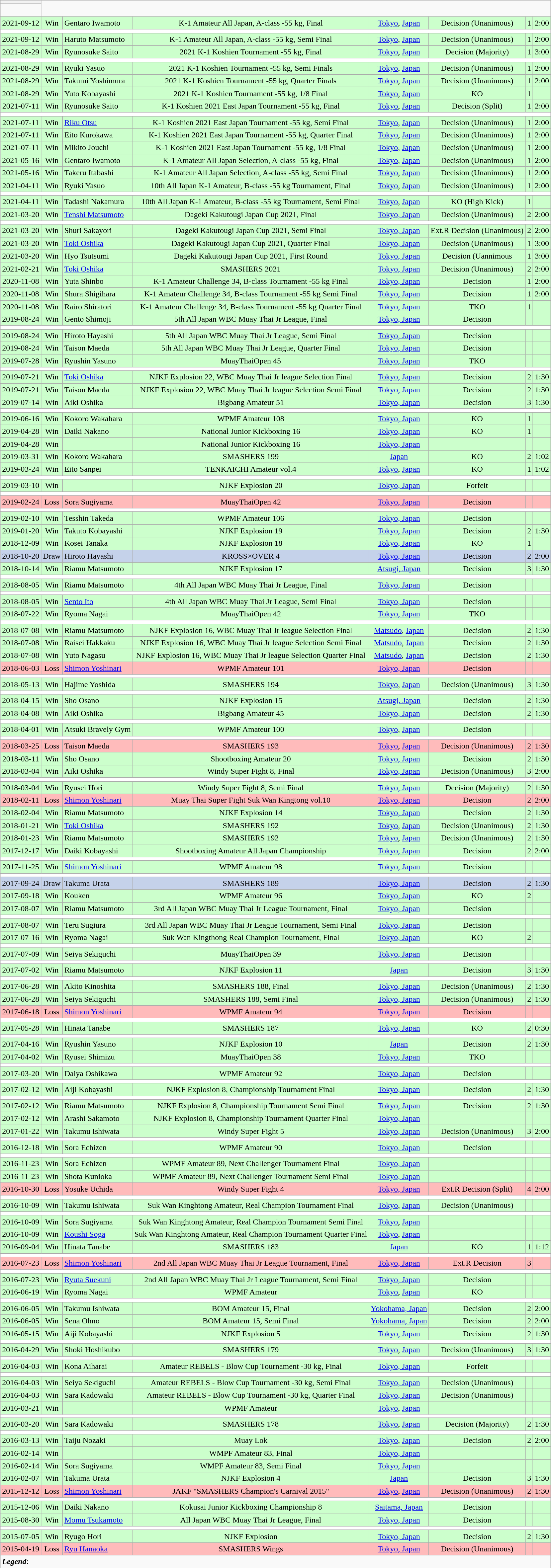<table class="wikitable mw-collapsible mw-collapsed">
<tr>
<th></th>
</tr>
<tr>
<td><br></td>
</tr>
<tr style="text-align:center; background:#cfc;">
<td>2021-09-12</td>
<td>Win</td>
<td align=left> Gentaro Iwamoto</td>
<td>K-1 Amateur All Japan, A-class -55 kg, Final</td>
<td><a href='#'>Tokyo</a>, <a href='#'>Japan</a></td>
<td>Decision (Unanimous)</td>
<td>1</td>
<td>2:00</td>
</tr>
<tr>
<th style=background:white colspan=9></th>
</tr>
<tr style="text-align:center; background:#cfc;">
<td>2021-09-12</td>
<td>Win</td>
<td align=left> Haruto Matsumoto</td>
<td>K-1 Amateur All Japan, A-class -55 kg, Semi Final</td>
<td><a href='#'>Tokyo</a>, <a href='#'>Japan</a></td>
<td>Decision (Unanimous)</td>
<td>1</td>
<td>2:00</td>
</tr>
<tr style="text-align:center; background:#cfc;">
<td>2021-08-29</td>
<td>Win</td>
<td align=left> Ryunosuke Saito</td>
<td>2021 K-1 Koshien Tournament -55 kg, Final</td>
<td><a href='#'>Tokyo</a>, <a href='#'>Japan</a></td>
<td>Decision (Majority)</td>
<td>1</td>
<td>3:00</td>
</tr>
<tr>
<th style=background:white colspan=9></th>
</tr>
<tr style="text-align:center; background:#cfc;">
<td>2021-08-29</td>
<td>Win</td>
<td align=left> Ryuki Yasuo</td>
<td>2021 K-1 Koshien Tournament -55 kg, Semi Finals</td>
<td><a href='#'>Tokyo</a>, <a href='#'>Japan</a></td>
<td>Decision (Unanimous)</td>
<td>1</td>
<td>2:00</td>
</tr>
<tr style="text-align:center; background:#cfc;">
<td>2021-08-29</td>
<td>Win</td>
<td align=left> Takumi Yoshimura</td>
<td>2021 K-1 Koshien Tournament -55 kg, Quarter Finals</td>
<td><a href='#'>Tokyo</a>, <a href='#'>Japan</a></td>
<td>Decision (Unanimous)</td>
<td>1</td>
<td>2:00</td>
</tr>
<tr style="text-align:center; background:#cfc;">
<td>2021-08-29</td>
<td>Win</td>
<td align=left> Yuto Kobayashi</td>
<td>2021 K-1 Koshien Tournament -55 kg, 1/8 Final</td>
<td><a href='#'>Tokyo</a>, <a href='#'>Japan</a></td>
<td>KO</td>
<td>1</td>
<td></td>
</tr>
<tr style="text-align:center; background:#cfc;">
<td>2021-07-11</td>
<td>Win</td>
<td align=left> Ryunosuke Saito</td>
<td>K-1 Koshien 2021 East Japan Tournament -55 kg, Final</td>
<td><a href='#'>Tokyo</a>, <a href='#'>Japan</a></td>
<td>Decision (Split)</td>
<td>1</td>
<td>2:00</td>
</tr>
<tr>
<th style=background:white colspan=9></th>
</tr>
<tr style="text-align:center; background:#cfc;">
<td>2021-07-11</td>
<td>Win</td>
<td align=left> <a href='#'>Riku Otsu</a></td>
<td>K-1 Koshien 2021 East Japan Tournament -55 kg, Semi Final</td>
<td><a href='#'>Tokyo</a>, <a href='#'>Japan</a></td>
<td>Decision (Unanimous)</td>
<td>1</td>
<td>2:00</td>
</tr>
<tr style="text-align:center; background:#cfc;">
<td>2021-07-11</td>
<td>Win</td>
<td align=left> Eito Kurokawa</td>
<td>K-1 Koshien 2021 East Japan Tournament -55 kg, Quarter Final</td>
<td><a href='#'>Tokyo</a>, <a href='#'>Japan</a></td>
<td>Decision (Unanimous)</td>
<td>1</td>
<td>2:00</td>
</tr>
<tr style="text-align:center; background:#cfc;">
<td>2021-07-11</td>
<td>Win</td>
<td align=left> Mikito Jouchi</td>
<td>K-1 Koshien 2021 East Japan Tournament -55 kg, 1/8 Final</td>
<td><a href='#'>Tokyo</a>, <a href='#'>Japan</a></td>
<td>Decision (Unanimous)</td>
<td>1</td>
<td>2:00</td>
</tr>
<tr style="text-align:center; background:#cfc;">
<td>2021-05-16</td>
<td>Win</td>
<td align=left> Gentaro Iwamoto</td>
<td>K-1 Amateur All Japan Selection, A-class -55 kg, Final</td>
<td><a href='#'>Tokyo</a>, <a href='#'>Japan</a></td>
<td>Decision (Unanimous)</td>
<td>1</td>
<td>2:00</td>
</tr>
<tr style="text-align:center; background:#cfc;">
<td>2021-05-16</td>
<td>Win</td>
<td align=left> Takeru Itabashi</td>
<td>K-1 Amateur All Japan Selection, A-class -55 kg, Semi Final</td>
<td><a href='#'>Tokyo</a>, <a href='#'>Japan</a></td>
<td>Decision (Unanimous)</td>
<td>1</td>
<td>2:00</td>
</tr>
<tr style="text-align:center; background:#cfc;">
<td>2021-04-11</td>
<td>Win</td>
<td align=left> Ryuki Yasuo</td>
<td>10th All Japan K-1 Amateur, B-class -55 kg Tournament, Final</td>
<td><a href='#'>Tokyo</a>, <a href='#'>Japan</a></td>
<td>Decision (Unanimous)</td>
<td>1</td>
<td>2:00</td>
</tr>
<tr>
<th style=background:white colspan=9></th>
</tr>
<tr style="text-align:center; background:#cfc;">
<td>2021-04-11</td>
<td>Win</td>
<td align=left> Tadashi Nakamura</td>
<td>10th All Japan K-1 Amateur, B-class -55 kg Tournament, Semi Final</td>
<td><a href='#'>Tokyo</a>, <a href='#'>Japan</a></td>
<td>KO (High Kick)</td>
<td>1</td>
<td></td>
</tr>
<tr style="text-align:center; background:#cfc;">
<td>2021-03-20</td>
<td>Win</td>
<td align=left> <a href='#'>Tenshi Matsumoto</a></td>
<td>Dageki Kakutougi Japan Cup 2021, Final</td>
<td><a href='#'>Tokyo, Japan</a></td>
<td>Decision (Unanimous)</td>
<td>2</td>
<td>2:00</td>
</tr>
<tr>
<th style=background:white colspan=9></th>
</tr>
<tr style="text-align:center; background:#cfc;">
<td>2021-03-20</td>
<td>Win</td>
<td align=left> Shuri Sakayori</td>
<td>Dageki Kakutougi Japan Cup 2021, Semi Final</td>
<td><a href='#'>Tokyo, Japan</a></td>
<td>Ext.R Decision (Unanimous)</td>
<td>2</td>
<td>2:00</td>
</tr>
<tr style="text-align:center; background:#cfc;">
<td>2021-03-20</td>
<td>Win</td>
<td align=left> <a href='#'>Toki Oshika</a></td>
<td>Dageki Kakutougi Japan Cup 2021, Quarter Final</td>
<td><a href='#'>Tokyo, Japan</a></td>
<td>Decision (Unanimous)</td>
<td>1</td>
<td>3:00</td>
</tr>
<tr style="text-align:center; background:#cfc;">
<td>2021-03-20</td>
<td>Win</td>
<td align=left> Hyo Tsutsumi</td>
<td>Dageki Kakutougi Japan Cup 2021, First Round</td>
<td><a href='#'>Tokyo, Japan</a></td>
<td>Decision (Uannimous</td>
<td>1</td>
<td>3:00</td>
</tr>
<tr style="text-align:center; background:#cfc;">
<td>2021-02-21</td>
<td>Win</td>
<td align=left> <a href='#'>Toki Oshika</a></td>
<td>SMASHERS 2021</td>
<td><a href='#'>Tokyo, Japan</a></td>
<td>Decision (Unanimous)</td>
<td>2</td>
<td>2:00</td>
</tr>
<tr style="text-align:center; background:#cfc;">
<td>2020-11-08</td>
<td>Win</td>
<td align=left> Yuta Shinbo</td>
<td>K-1 Amateur Challenge 34, B-class Tournament -55 kg Final</td>
<td><a href='#'>Tokyo, Japan</a></td>
<td>Decision</td>
<td>1</td>
<td>2:00</td>
</tr>
<tr style="text-align:center; background:#cfc;">
<td>2020-11-08</td>
<td>Win</td>
<td align=left> Shura Shigihara</td>
<td>K-1 Amateur Challenge 34, B-class Tournament -55 kg Semi Final</td>
<td><a href='#'>Tokyo, Japan</a></td>
<td>Decision</td>
<td>1</td>
<td>2:00</td>
</tr>
<tr style="text-align:center; background:#cfc;">
<td>2020-11-08</td>
<td>Win</td>
<td align=left> Rairo Shiratori</td>
<td>K-1 Amateur Challenge 34, B-class Tournament -55 kg Quarter Final</td>
<td><a href='#'>Tokyo, Japan</a></td>
<td>TKO</td>
<td>1</td>
<td></td>
</tr>
<tr style="text-align:center; background:#cfc;">
<td>2019-08-24</td>
<td>Win</td>
<td align=left> Gento Shimoji</td>
<td>5th All Japan WBC Muay Thai Jr League, Final</td>
<td><a href='#'>Tokyo, Japan</a></td>
<td>Decision</td>
<td></td>
<td></td>
</tr>
<tr>
<th style=background:white colspan=9></th>
</tr>
<tr style="text-align:center; background:#cfc;">
<td>2019-08-24</td>
<td>Win</td>
<td align=left> Hiroto Hayashi</td>
<td>5th All Japan WBC Muay Thai Jr League, Semi Final</td>
<td><a href='#'>Tokyo, Japan</a></td>
<td>Decision</td>
<td></td>
<td></td>
</tr>
<tr style="text-align:center; background:#cfc;">
<td>2019-08-24</td>
<td>Win</td>
<td align=left> Taison Maeda</td>
<td>5th All Japan WBC Muay Thai Jr League, Quarter Final</td>
<td><a href='#'>Tokyo, Japan</a></td>
<td>Decision</td>
<td></td>
<td></td>
</tr>
<tr style="text-align:center; background:#cfc;">
<td>2019-07-28</td>
<td>Win</td>
<td align=left> Ryushin Yasuno</td>
<td>MuayThaiOpen 45</td>
<td><a href='#'>Tokyo, Japan</a></td>
<td>TKO</td>
<td></td>
<td></td>
</tr>
<tr>
<th style=background:white colspan=9></th>
</tr>
<tr style="text-align:center; background:#cfc;">
<td>2019-07-21</td>
<td>Win</td>
<td align=left> <a href='#'>Toki Oshika</a></td>
<td>NJKF Explosion 22, WBC Muay Thai Jr league Selection Final</td>
<td><a href='#'>Tokyo, Japan</a></td>
<td>Decision</td>
<td>2</td>
<td>1:30</td>
</tr>
<tr style="text-align:center; background:#cfc;">
<td>2019-07-21</td>
<td>Win</td>
<td align=left> Taison Maeda</td>
<td>NJKF Explosion 22, WBC Muay Thai Jr league Selection Semi Final</td>
<td><a href='#'>Tokyo, Japan</a></td>
<td>Decision</td>
<td>2</td>
<td>1:30</td>
</tr>
<tr style="text-align:center; background:#cfc;">
<td>2019-07-14</td>
<td>Win</td>
<td align=left> Aiki Oshika</td>
<td>Bigbang Amateur 51</td>
<td><a href='#'>Tokyo, Japan</a></td>
<td>Decision</td>
<td>3</td>
<td>1:30</td>
</tr>
<tr>
<th style=background:white colspan=9></th>
</tr>
<tr style="text-align:center; background:#cfc;">
<td>2019-06-16</td>
<td>Win</td>
<td align=left> Kokoro Wakahara</td>
<td>WPMF Amateur 108</td>
<td><a href='#'>Tokyo, Japan</a></td>
<td>KO</td>
<td>1</td>
<td></td>
</tr>
<tr style="text-align:center; background:#cfc;">
<td>2019-04-28</td>
<td>Win</td>
<td align=left> Daiki Nakano</td>
<td>National Junior Kickboxing 16</td>
<td><a href='#'>Tokyo, Japan</a></td>
<td>KO</td>
<td>1</td>
<td></td>
</tr>
<tr style="text-align:center; background:#cfc;">
<td>2019-04-28</td>
<td>Win</td>
<td align=left></td>
<td>National Junior Kickboxing 16</td>
<td><a href='#'>Tokyo, Japan</a></td>
<td></td>
<td></td>
<td></td>
</tr>
<tr style="text-align:center; background:#cfc;">
<td>2019-03-31</td>
<td>Win</td>
<td align=left> Kokoro Wakahara</td>
<td>SMASHERS 199</td>
<td><a href='#'>Japan</a></td>
<td>KO</td>
<td>2</td>
<td>1:02</td>
</tr>
<tr style="text-align:center; background:#cfc;">
<td>2019-03-24</td>
<td>Win</td>
<td align=left> Eito Sanpei</td>
<td>TENKAICHI Amateur vol.4</td>
<td><a href='#'>Tokyo</a>, <a href='#'>Japan</a></td>
<td>KO</td>
<td>1</td>
<td>1:02</td>
</tr>
<tr>
<th style=background:white colspan=9></th>
</tr>
<tr style="text-align:center; background:#cfc;">
<td>2019-03-10</td>
<td>Win</td>
<td align=left></td>
<td>NJKF Explosion 20</td>
<td><a href='#'>Tokyo, Japan</a></td>
<td>Forfeit</td>
<td></td>
<td></td>
</tr>
<tr>
<th style=background:white colspan=9></th>
</tr>
<tr style="text-align:center; background:#fbb;">
<td>2019-02-24</td>
<td>Loss</td>
<td align=left> Sora Sugiyama</td>
<td>MuayThaiOpen 42</td>
<td><a href='#'>Tokyo, Japan</a></td>
<td>Decision</td>
<td></td>
<td></td>
</tr>
<tr>
<th style=background:white colspan=9></th>
</tr>
<tr style="text-align:center; background:#cfc;">
<td>2019-02-10</td>
<td>Win</td>
<td align=left> Tesshin Takeda</td>
<td>WPMF Amateur 106</td>
<td><a href='#'>Tokyo, Japan</a></td>
<td>Decision</td>
<td></td>
<td></td>
</tr>
<tr style="text-align:center; background:#cfc;">
<td>2019-01-20</td>
<td>Win</td>
<td align=left> Takuto Kobayashi</td>
<td>NJKF Explosion 19</td>
<td><a href='#'>Tokyo, Japan</a></td>
<td>Decision</td>
<td>2</td>
<td>1:30</td>
</tr>
<tr style="text-align:center; background:#cfc;">
<td>2018-12-09</td>
<td>Win</td>
<td align=left> Kosei Tanaka</td>
<td>NJKF Explosion 18</td>
<td><a href='#'>Tokyo, Japan</a></td>
<td>KO</td>
<td>1</td>
<td></td>
</tr>
<tr style="text-align:center; background:#c5d2ea;">
<td>2018-10-20</td>
<td>Draw</td>
<td align=left> Hiroto Hayashi</td>
<td>KROSS×OVER 4</td>
<td><a href='#'>Tokyo, Japan</a></td>
<td>Decision</td>
<td>2</td>
<td>2:00</td>
</tr>
<tr style="text-align:center; background:#cfc;">
<td>2018-10-14</td>
<td>Win</td>
<td align=left> Riamu Matsumoto</td>
<td>NJKF Explosion 17</td>
<td><a href='#'>Atsugi, Japan</a></td>
<td>Decision</td>
<td>3</td>
<td>1:30</td>
</tr>
<tr>
<th style=background:white colspan=9></th>
</tr>
<tr style="text-align:center; background:#cfc;">
<td>2018-08-05</td>
<td>Win</td>
<td align=left> Riamu Matsumoto</td>
<td>4th All Japan WBC Muay Thai Jr League, Final</td>
<td><a href='#'>Tokyo, Japan</a></td>
<td>Decision</td>
<td></td>
<td></td>
</tr>
<tr>
<th style=background:white colspan=9></th>
</tr>
<tr style="text-align:center; background:#cfc;">
<td>2018-08-05</td>
<td>Win</td>
<td align=left> <a href='#'>Sento Ito</a></td>
<td>4th All Japan WBC Muay Thai Jr League, Semi Final</td>
<td><a href='#'>Tokyo, Japan</a></td>
<td>Decision</td>
<td></td>
<td></td>
</tr>
<tr style="text-align:center; background:#cfc;">
<td>2018-07-22</td>
<td>Win</td>
<td align=left> Ryoma Nagai</td>
<td>MuayThaiOpen 42</td>
<td><a href='#'>Tokyo, Japan</a></td>
<td>TKO</td>
<td></td>
<td></td>
</tr>
<tr>
<th style=background:white colspan=9></th>
</tr>
<tr style="text-align:center; background:#cfc;">
<td>2018-07-08</td>
<td>Win</td>
<td align=left> Riamu Matsumoto</td>
<td>NJKF Explosion 16, WBC Muay Thai Jr league Selection Final</td>
<td><a href='#'>Matsudo</a>, <a href='#'>Japan</a></td>
<td>Decision</td>
<td>2</td>
<td>1:30</td>
</tr>
<tr style="text-align:center; background:#cfc;">
<td>2018-07-08</td>
<td>Win</td>
<td align=left> Raisei Hakkaku</td>
<td>NJKF Explosion 16, WBC Muay Thai Jr league Selection Semi Final</td>
<td><a href='#'>Matsudo</a>, <a href='#'>Japan</a></td>
<td>Decision</td>
<td>2</td>
<td>1:30</td>
</tr>
<tr style="text-align:center; background:#cfc;">
<td>2018-07-08</td>
<td>Win</td>
<td align=left> Yuto Nagasu</td>
<td>NJKF Explosion 16, WBC Muay Thai Jr league Selection Quarter Final</td>
<td><a href='#'>Matsudo</a>, <a href='#'>Japan</a></td>
<td>Decision</td>
<td>2</td>
<td>1:30</td>
</tr>
<tr style="text-align:center; background:#fbb;">
<td>2018-06-03</td>
<td>Loss</td>
<td align=left> <a href='#'>Shimon Yoshinari</a></td>
<td>WPMF Amateur 101</td>
<td><a href='#'>Tokyo, Japan</a></td>
<td>Decision</td>
<td></td>
<td></td>
</tr>
<tr>
<th style=background:white colspan=9></th>
</tr>
<tr style="text-align:center; background:#cfc;">
<td>2018-05-13</td>
<td>Win</td>
<td align=left> Hajime Yoshida</td>
<td>SMASHERS 194</td>
<td><a href='#'>Tokyo</a>, <a href='#'>Japan</a></td>
<td>Decision (Unanimous)</td>
<td>3</td>
<td>1:30</td>
</tr>
<tr>
<th style=background:white colspan=9></th>
</tr>
<tr style="text-align:center; background:#cfc;">
<td>2018-04-15</td>
<td>Win</td>
<td align=left> Sho Osano</td>
<td>NJKF Explosion 15</td>
<td><a href='#'>Atsugi, Japan</a></td>
<td>Decision</td>
<td>2</td>
<td>1:30</td>
</tr>
<tr style="text-align:center; background:#cfc;">
<td>2018-04-08</td>
<td>Win</td>
<td align=left> Aiki Oshika</td>
<td>Bigbang Amateur 45</td>
<td><a href='#'>Tokyo, Japan</a></td>
<td>Decision</td>
<td>2</td>
<td>1:30</td>
</tr>
<tr>
<th style=background:white colspan=9></th>
</tr>
<tr style="text-align:center; background:#cfc;">
<td>2018-04-01</td>
<td>Win</td>
<td align=left> Atsuki Bravely Gym</td>
<td>WPMF Amateur 100</td>
<td><a href='#'>Tokyo</a>, <a href='#'>Japan</a></td>
<td>Decision</td>
<td></td>
<td></td>
</tr>
<tr>
<th style=background:white colspan=9></th>
</tr>
<tr style="text-align:center; background:#fbb;">
<td>2018-03-25</td>
<td>Loss</td>
<td align=left> Taison Maeda</td>
<td>SMASHERS 193</td>
<td><a href='#'>Tokyo</a>, <a href='#'>Japan</a></td>
<td>Decision (Unanimous)</td>
<td>2</td>
<td>1:30</td>
</tr>
<tr style="text-align:center; background:#cfc;">
<td>2018-03-11</td>
<td>Win</td>
<td align=left> Sho Osano</td>
<td>Shootboxing Amateur 20</td>
<td><a href='#'>Tokyo, Japan</a></td>
<td>Decision</td>
<td>2</td>
<td>1:30</td>
</tr>
<tr style="text-align:center; background:#cfc;">
<td>2018-03-04</td>
<td>Win</td>
<td align=left> Aiki Oshika</td>
<td>Windy Super Fight 8, Final</td>
<td><a href='#'>Tokyo, Japan</a></td>
<td>Decision (Unanimous)</td>
<td>3</td>
<td>2:00</td>
</tr>
<tr>
<th style=background:white colspan=9></th>
</tr>
<tr style="text-align:center; background:#cfc;">
<td>2018-03-04</td>
<td>Win</td>
<td align=left> Ryusei Hori</td>
<td>Windy Super Fight 8, Semi Final</td>
<td><a href='#'>Tokyo, Japan</a></td>
<td>Decision (Majority)</td>
<td>2</td>
<td>1:30</td>
</tr>
<tr style="text-align:center; background:#fbb;">
<td>2018-02-11</td>
<td>Loss</td>
<td align=left> <a href='#'>Shimon Yoshinari</a></td>
<td>Muay Thai Super Fight Suk Wan Kingtong vol.10</td>
<td><a href='#'>Tokyo, Japan</a></td>
<td>Decision</td>
<td>2</td>
<td>2:00</td>
</tr>
<tr style="text-align:center; background:#cfc;">
<td>2018-02-04</td>
<td>Win</td>
<td align=left> Riamu Matsumoto</td>
<td>NJKF Explosion 14</td>
<td><a href='#'>Tokyo, Japan</a></td>
<td>Decision</td>
<td>2</td>
<td>1:30</td>
</tr>
<tr style="text-align:center; background:#cfc;">
<td>2018-01-21</td>
<td>Win</td>
<td align=left> <a href='#'>Toki Oshika</a></td>
<td>SMASHERS 192</td>
<td><a href='#'>Tokyo</a>, <a href='#'>Japan</a></td>
<td>Decision (Unanimous)</td>
<td>2</td>
<td>1:30</td>
</tr>
<tr style="text-align:center; background:#cfc;">
<td>2018-01-23</td>
<td>Win</td>
<td align=left> Riamu Matsumoto</td>
<td>SMASHERS 192</td>
<td><a href='#'>Tokyo</a>, <a href='#'>Japan</a></td>
<td>Decision (Unanimous)</td>
<td>2</td>
<td>1:30</td>
</tr>
<tr style="text-align:center; background:#cfc;">
<td>2017-12-17</td>
<td>Win</td>
<td align=left> Daiki Kobayashi</td>
<td>Shootboxing Amateur All Japan Championship</td>
<td><a href='#'>Tokyo, Japan</a></td>
<td>Decision</td>
<td>2</td>
<td>2:00</td>
</tr>
<tr>
<th style=background:white colspan=9></th>
</tr>
<tr style="text-align:center; background:#cfc;">
<td>2017-11-25</td>
<td>Win</td>
<td align=left> <a href='#'>Shimon Yoshinari</a></td>
<td>WPMF Amateur 98</td>
<td><a href='#'>Tokyo, Japan</a></td>
<td>Decision</td>
<td></td>
<td></td>
</tr>
<tr>
<th style=background:white colspan=9></th>
</tr>
<tr style="text-align:center; background:#c5d2ea;">
<td>2017-09-24</td>
<td>Draw</td>
<td align=left> Takuma Urata</td>
<td>SMASHERS 189</td>
<td><a href='#'>Tokyo, Japan</a></td>
<td>Decision</td>
<td>2</td>
<td>1:30</td>
</tr>
<tr style="text-align:center; background:#cfc;">
<td>2017-09-18</td>
<td>Win</td>
<td align=left> Kouken</td>
<td>WPMF Amateur 96</td>
<td><a href='#'>Tokyo, Japan</a></td>
<td>KO</td>
<td>2</td>
<td></td>
</tr>
<tr style="text-align:center; background:#cfc;">
<td>2017-08-07</td>
<td>Win</td>
<td align=left> Riamu Matsumoto</td>
<td>3rd All Japan WBC Muay Thai Jr League Tournament, Final</td>
<td><a href='#'>Tokyo, Japan</a></td>
<td>Decision</td>
<td></td>
<td></td>
</tr>
<tr>
<th style=background:white colspan=9></th>
</tr>
<tr style="text-align:center; background:#cfc;">
<td>2017-08-07</td>
<td>Win</td>
<td align=left> Teru Sugiura</td>
<td>3rd All Japan WBC Muay Thai Jr League Tournament, Semi Final</td>
<td><a href='#'>Tokyo, Japan</a></td>
<td>Decision</td>
<td></td>
<td></td>
</tr>
<tr style="text-align:center; background:#cfc;">
<td>2017-07-16</td>
<td>Win</td>
<td align=left> Ryoma Nagai</td>
<td>Suk Wan Kingthong Real Champion Tournament, Final</td>
<td><a href='#'>Tokyo, Japan</a></td>
<td>KO</td>
<td>2</td>
<td></td>
</tr>
<tr>
<th style=background:white colspan=9></th>
</tr>
<tr style="text-align:center; background:#cfc;">
<td>2017-07-09</td>
<td>Win</td>
<td align=left> Seiya Sekiguchi</td>
<td>MuayThaiOpen 39</td>
<td><a href='#'>Tokyo, Japan</a></td>
<td>Decision</td>
<td></td>
<td></td>
</tr>
<tr>
<th style=background:white colspan=9></th>
</tr>
<tr style="text-align:center; background:#cfc;">
<td>2017-07-02</td>
<td>Win</td>
<td align=left> Riamu Matsumoto</td>
<td>NJKF Explosion 11</td>
<td><a href='#'>Japan</a></td>
<td>Decision</td>
<td>3</td>
<td>1:30</td>
</tr>
<tr>
<th style=background:white colspan=9></th>
</tr>
<tr style="text-align:center; background:#cfc;">
<td>2017-06-28</td>
<td>Win</td>
<td align=left> Akito Kinoshita</td>
<td>SMASHERS 188, Final</td>
<td><a href='#'>Tokyo, Japan</a></td>
<td>Decision (Unanimous)</td>
<td>2</td>
<td>1:30</td>
</tr>
<tr style="text-align:center; background:#cfc;">
<td>2017-06-28</td>
<td>Win</td>
<td align=left> Seiya Sekiguchi</td>
<td>SMASHERS 188, Semi Final</td>
<td><a href='#'>Tokyo, Japan</a></td>
<td>Decision (Unanimous)</td>
<td>2</td>
<td>1:30</td>
</tr>
<tr style="text-align:center; background:#fbb;">
<td>2017-06-18</td>
<td>Loss</td>
<td align=left> <a href='#'>Shimon Yoshinari</a></td>
<td>WPMF Amateur 94</td>
<td><a href='#'>Tokyo, Japan</a></td>
<td>Decision</td>
<td></td>
<td></td>
</tr>
<tr>
<th style=background:white colspan=9></th>
</tr>
<tr style="text-align:center; background:#cfc;">
<td>2017-05-28</td>
<td>Win</td>
<td align=left> Hinata Tanabe</td>
<td>SMASHERS 187</td>
<td><a href='#'>Tokyo, Japan</a></td>
<td>KO</td>
<td>2</td>
<td>0:30</td>
</tr>
<tr>
<th style=background:white colspan=9></th>
</tr>
<tr style="text-align:center; background:#cfc;">
<td>2017-04-16</td>
<td>Win</td>
<td align=left> Ryushin Yasuno</td>
<td>NJKF Explosion 10</td>
<td><a href='#'>Japan</a></td>
<td>Decision</td>
<td>2</td>
<td>1:30</td>
</tr>
<tr style="text-align:center; background:#cfc;">
<td>2017-04-02</td>
<td>Win</td>
<td align=left> Ryusei Shimizu</td>
<td>MuayThaiOpen 38</td>
<td><a href='#'>Tokyo, Japan</a></td>
<td>TKO</td>
<td></td>
<td></td>
</tr>
<tr>
<th style=background:white colspan=9></th>
</tr>
<tr style="text-align:center; background:#cfc;">
<td>2017-03-20</td>
<td>Win</td>
<td align=left> Daiya Oshikawa</td>
<td>WPMF Amateur 92</td>
<td><a href='#'>Tokyo, Japan</a></td>
<td>Decision</td>
<td></td>
<td></td>
</tr>
<tr>
<th style=background:white colspan=9></th>
</tr>
<tr style="text-align:center; background:#cfc;">
<td>2017-02-12</td>
<td>Win</td>
<td align=left> Aiji Kobayashi</td>
<td>NJKF Explosion 8, Championship Tournament Final</td>
<td><a href='#'>Tokyo, Japan</a></td>
<td>Decision</td>
<td>2</td>
<td>1:30</td>
</tr>
<tr>
<th style=background:white colspan=9></th>
</tr>
<tr style="text-align:center; background:#cfc;">
<td>2017-02-12</td>
<td>Win</td>
<td align=left> Riamu Matsumoto</td>
<td>NJKF Explosion 8, Championship Tournament Semi Final</td>
<td><a href='#'>Tokyo, Japan</a></td>
<td>Decision</td>
<td>2</td>
<td>1:30</td>
</tr>
<tr style="text-align:center; background:#cfc;">
<td>2017-02-12</td>
<td>Win</td>
<td align=left> Arashi Sakamoto</td>
<td>NJKF Explosion 8, Championship Tournament Quarter  Final</td>
<td><a href='#'>Tokyo, Japan</a></td>
<td></td>
<td></td>
<td></td>
</tr>
<tr style="text-align:center; background:#cfc;">
<td>2017-01-22</td>
<td>Win</td>
<td align=left> Takumu Ishiwata</td>
<td>Windy Super Fight 5</td>
<td><a href='#'>Tokyo, Japan</a></td>
<td>Decision (Unanimous)</td>
<td>3</td>
<td>2:00</td>
</tr>
<tr>
<th style=background:white colspan=9></th>
</tr>
<tr style="text-align:center; background:#cfc;">
<td>2016-12-18</td>
<td>Win</td>
<td align=left> Sora Echizen</td>
<td>WPMF Amateur 90</td>
<td><a href='#'>Tokyo, Japan</a></td>
<td>Decision</td>
<td></td>
<td></td>
</tr>
<tr>
<th style=background:white colspan=9></th>
</tr>
<tr style="text-align:center; background:#cfc;">
<td>2016-11-23</td>
<td>Win</td>
<td align=left> Sora Echizen</td>
<td>WPMF Amateur 89, Next Challenger Tournament Final</td>
<td><a href='#'>Tokyo, Japan</a></td>
<td></td>
<td></td>
<td></td>
</tr>
<tr style="text-align:center; background:#cfc;">
<td>2016-11-23</td>
<td>Win</td>
<td align=left> Shota Kunioka</td>
<td>WPMF Amateur 89, Next Challenger Tournament Semi Final</td>
<td><a href='#'>Tokyo, Japan</a></td>
<td></td>
<td></td>
<td></td>
</tr>
<tr style="text-align:center; background:#fbb;">
<td>2016-10-30</td>
<td>Loss</td>
<td align=left> Yosuke Uchida</td>
<td>Windy Super Fight 4</td>
<td><a href='#'>Tokyo, Japan</a></td>
<td>Ext.R Decision (Split)</td>
<td>4</td>
<td>2:00</td>
</tr>
<tr>
<th style=background:white colspan=9></th>
</tr>
<tr style="text-align:center; background:#cfc;">
<td>2016-10-09</td>
<td>Win</td>
<td align=left> Takumu Ishiwata</td>
<td>Suk Wan Kinghtong Amateur, Real Champion Tournament Final</td>
<td><a href='#'>Tokyo</a>, <a href='#'>Japan</a></td>
<td>Decision (Unanimous)</td>
<td></td>
<td></td>
</tr>
<tr>
<th style=background:white colspan=9></th>
</tr>
<tr style="text-align:center; background:#cfc;">
<td>2016-10-09</td>
<td>Win</td>
<td align=left> Sora Sugiyama</td>
<td>Suk Wan Kinghtong Amateur, Real Champion Tournament Semi Final</td>
<td><a href='#'>Tokyo</a>, <a href='#'>Japan</a></td>
<td></td>
<td></td>
<td></td>
</tr>
<tr style="text-align:center; background:#cfc;">
<td>2016-10-09</td>
<td>Win</td>
<td align=left> <a href='#'>Koushi Soga</a></td>
<td>Suk Wan Kinghtong Amateur, Real Champion Tournament Quarter Final</td>
<td><a href='#'>Tokyo</a>, <a href='#'>Japan</a></td>
<td></td>
<td></td>
<td></td>
</tr>
<tr style="text-align:center; background:#cfc;">
<td>2016-09-04</td>
<td>Win</td>
<td align=left> Hinata Tanabe</td>
<td>SMASHERS 183</td>
<td><a href='#'>Japan</a></td>
<td>KO</td>
<td>1</td>
<td>1:12</td>
</tr>
<tr>
<th style=background:white colspan=9></th>
</tr>
<tr style="text-align:center; background:#fbb;">
<td>2016-07-23</td>
<td>Loss</td>
<td align=left> <a href='#'>Shimon Yoshinari</a></td>
<td>2nd All Japan WBC Muay Thai Jr League Tournament, Final</td>
<td><a href='#'>Tokyo, Japan</a></td>
<td>Ext.R Decision</td>
<td>3</td>
<td></td>
</tr>
<tr>
<th style=background:white colspan=9></th>
</tr>
<tr style="text-align:center; background:#cfc;">
<td>2016-07-23</td>
<td>Win</td>
<td align=left> <a href='#'>Ryuta Suekuni</a></td>
<td>2nd All Japan WBC Muay Thai Jr League Tournament, Semi Final</td>
<td><a href='#'>Tokyo, Japan</a></td>
<td>Decision</td>
<td></td>
<td></td>
</tr>
<tr style="text-align:center; background:#cfc;">
<td>2016-06-19</td>
<td>Win</td>
<td align=left> Ryoma Nagai</td>
<td>WPMF Amateur</td>
<td><a href='#'>Tokyo</a>, <a href='#'>Japan</a></td>
<td>KO</td>
<td></td>
<td></td>
</tr>
<tr>
<th style=background:white colspan=9></th>
</tr>
<tr style="text-align:center; background:#cfc;">
<td>2016-06-05</td>
<td>Win</td>
<td align=left> Takumu Ishiwata</td>
<td>BOM Amateur 15, Final</td>
<td><a href='#'>Yokohama, Japan</a></td>
<td>Decision</td>
<td>2</td>
<td>2:00</td>
</tr>
<tr style="text-align:center; background:#cfc;">
<td>2016-06-05</td>
<td>Win</td>
<td align=left> Sena Ohno</td>
<td>BOM Amateur 15, Semi Final</td>
<td><a href='#'>Yokohama, Japan</a></td>
<td>Decision</td>
<td>2</td>
<td>2:00</td>
</tr>
<tr style="text-align:center; background:#cfc;">
<td>2016-05-15</td>
<td>Win</td>
<td align=left> Aiji Kobayashi</td>
<td>NJKF Explosion 5</td>
<td><a href='#'>Tokyo, Japan</a></td>
<td>Decision</td>
<td>2</td>
<td>1:30</td>
</tr>
<tr>
<th style=background:white colspan=9></th>
</tr>
<tr style="text-align:center; background:#cfc;">
<td>2016-04-29</td>
<td>Win</td>
<td align=left> Shoki Hoshikubo</td>
<td>SMASHERS 179</td>
<td><a href='#'>Tokyo</a>, <a href='#'>Japan</a></td>
<td>Decision (Unanimous)</td>
<td>3</td>
<td>1:30</td>
</tr>
<tr>
<th style=background:white colspan=9></th>
</tr>
<tr style="text-align:center; background:#cfc;">
<td>2016-04-03</td>
<td>Win</td>
<td align=left> Kona Aiharai</td>
<td>Amateur REBELS - Blow Cup Tournament -30 kg, Final</td>
<td><a href='#'>Tokyo, Japan</a></td>
<td>Forfeit</td>
<td></td>
<td></td>
</tr>
<tr>
<th style=background:white colspan=9></th>
</tr>
<tr style="text-align:center; background:#cfc;">
<td>2016-04-03</td>
<td>Win</td>
<td align=left> Seiya Sekiguchi</td>
<td>Amateur REBELS - Blow Cup Tournament -30 kg, Semi Final</td>
<td><a href='#'>Tokyo, Japan</a></td>
<td>Decision (Unanimous)</td>
<td></td>
<td></td>
</tr>
<tr style="text-align:center; background:#cfc;">
<td>2016-04-03</td>
<td>Win</td>
<td align=left> Sara Kadowaki</td>
<td>Amateur REBELS - Blow Cup Tournament -30 kg, Quarter Final</td>
<td><a href='#'>Tokyo, Japan</a></td>
<td>Decision (Unanimous)</td>
<td></td>
<td></td>
</tr>
<tr style="text-align:center; background:#cfc;">
<td>2016-03-21</td>
<td>Win</td>
<td align=left></td>
<td>WPMF Amateur</td>
<td><a href='#'>Tokyo</a>, <a href='#'>Japan</a></td>
<td></td>
<td></td>
<td></td>
</tr>
<tr>
<th style=background:white colspan=9></th>
</tr>
<tr style="text-align:center; background:#cfc;">
<td>2016-03-20</td>
<td>Win</td>
<td align=left> Sara Kadowaki</td>
<td>SMASHERS 178</td>
<td><a href='#'>Tokyo</a>, <a href='#'>Japan</a></td>
<td>Decision (Majority)</td>
<td>2</td>
<td>1:30</td>
</tr>
<tr>
<th style=background:white colspan=9></th>
</tr>
<tr style="text-align:center; background:#cfc;">
<td>2016-03-13</td>
<td>Win</td>
<td align=left> Taiju Nozaki</td>
<td>Muay Lok</td>
<td><a href='#'>Tokyo</a>, <a href='#'>Japan</a></td>
<td>Decision</td>
<td>2</td>
<td>2:00</td>
</tr>
<tr style="text-align:center; background:#cfc;">
<td>2016-02-14</td>
<td>Win</td>
<td align=left></td>
<td>WMPF Amateur 83, Final</td>
<td><a href='#'>Tokyo, Japan</a></td>
<td></td>
<td></td>
<td></td>
</tr>
<tr style="text-align:center; background:#cfc;">
<td>2016-02-14</td>
<td>Win</td>
<td align=left> Sora Sugiyama</td>
<td>WMPF Amateur 83, Semi Final</td>
<td><a href='#'>Tokyo, Japan</a></td>
<td></td>
<td></td>
<td></td>
</tr>
<tr style="text-align:center; background:#cfc;">
<td>2016-02-07</td>
<td>Win</td>
<td align=left> Takuma Urata</td>
<td>NJKF Explosion 4</td>
<td><a href='#'>Japan</a></td>
<td>Decision</td>
<td>3</td>
<td>1:30</td>
</tr>
<tr style="text-align:center; background:#fbb;">
<td>2015-12-12</td>
<td>Loss</td>
<td align=left> <a href='#'>Shimon Yoshinari</a></td>
<td>JAKF "SMASHERS Champion's Carnival 2015"</td>
<td><a href='#'>Tokyo</a>, <a href='#'>Japan</a></td>
<td>Decision (Unanimous)</td>
<td>2</td>
<td>1:30</td>
</tr>
<tr>
<th style=background:white colspan=9></th>
</tr>
<tr style="text-align:center; background:#cfc;">
<td>2015-12-06</td>
<td>Win</td>
<td align=left> Daiki Nakano</td>
<td>Kokusai Junior Kickboxing Championship 8</td>
<td><a href='#'>Saitama, Japan</a></td>
<td>Decision</td>
<td></td>
<td></td>
</tr>
<tr style="text-align:center; background:#cfc;">
<td>2015-08-30</td>
<td>Win</td>
<td align=left> <a href='#'>Momu Tsukamoto</a></td>
<td>All Japan WBC Muay Thai Jr League, Final</td>
<td><a href='#'>Tokyo, Japan</a></td>
<td>Decision</td>
<td></td>
<td></td>
</tr>
<tr>
<th style=background:white colspan=9></th>
</tr>
<tr style="text-align:center; background:#cfc;">
<td>2015-07-05</td>
<td>Win</td>
<td align=left> Ryugo Hori</td>
<td>NJKF Explosion</td>
<td><a href='#'>Tokyo, Japan</a></td>
<td>Decision</td>
<td>2</td>
<td>1:30</td>
</tr>
<tr style="text-align:center; background:#fbb;">
<td>2015-04-19</td>
<td>Loss</td>
<td align=left> <a href='#'>Ryu Hanaoka</a></td>
<td>SMASHERS Wings</td>
<td><a href='#'>Tokyo, Japan</a></td>
<td>Decision (Unanimous)</td>
<td></td>
<td></td>
</tr>
<tr>
<td colspan=9><strong><em>Legend</em></strong>:    <br></td>
</tr>
</table>
